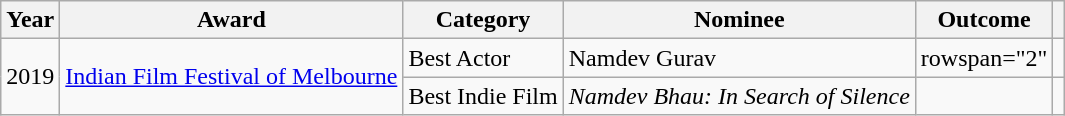<table class="wikitable sortable">
<tr>
<th>Year</th>
<th>Award</th>
<th>Category</th>
<th>Nominee</th>
<th>Outcome</th>
<th scope="col" class="unsortable"></th>
</tr>
<tr>
<td rowspan="2">2019</td>
<td rowspan="2"><a href='#'>Indian Film Festival of Melbourne</a></td>
<td>Best Actor</td>
<td>Namdev Gurav</td>
<td>rowspan="2" </td>
<td style="text-align:center;"></td>
</tr>
<tr>
<td>Best Indie Film</td>
<td><em> Namdev Bhau: In Search of Silence</em></td>
<td style="text-align:center;"></td>
</tr>
</table>
